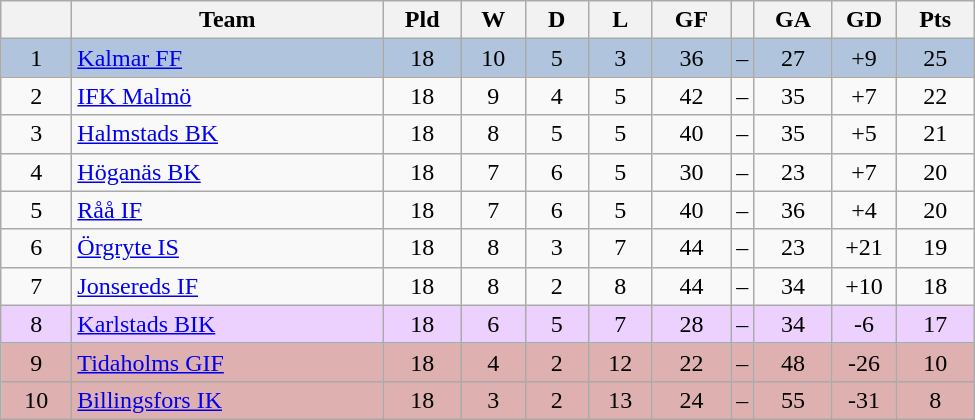<table class="wikitable" style="text-align: center;">
<tr>
<th style="width: 40px;"></th>
<th style="width: 200px;">Team</th>
<th style="width: 45px;">Pld</th>
<th style="width: 35px;">W</th>
<th style="width: 35px;">D</th>
<th style="width: 35px;">L</th>
<th style="width: 45px;">GF</th>
<th></th>
<th style="width: 45px;">GA</th>
<th style="width: 35px;">GD</th>
<th style="width: 45px;">Pts</th>
</tr>
<tr style="background: #b0c4de">
<td>1</td>
<td style="text-align: left;"><a href='#'>Kalmar FF</a></td>
<td>18</td>
<td>10</td>
<td>5</td>
<td>3</td>
<td>36</td>
<td>–</td>
<td>27</td>
<td>+9</td>
<td>25</td>
</tr>
<tr>
<td>2</td>
<td style="text-align: left;"><a href='#'>IFK Malmö</a></td>
<td>18</td>
<td>9</td>
<td>4</td>
<td>5</td>
<td>42</td>
<td>–</td>
<td>35</td>
<td>+7</td>
<td>22</td>
</tr>
<tr>
<td>3</td>
<td style="text-align: left;"><a href='#'>Halmstads BK</a></td>
<td>18</td>
<td>8</td>
<td>5</td>
<td>5</td>
<td>40</td>
<td>–</td>
<td>35</td>
<td>+5</td>
<td>21</td>
</tr>
<tr>
<td>4</td>
<td style="text-align: left;"><a href='#'>Höganäs BK</a></td>
<td>18</td>
<td>7</td>
<td>6</td>
<td>5</td>
<td>30</td>
<td>–</td>
<td>23</td>
<td>+7</td>
<td>20</td>
</tr>
<tr>
<td>5</td>
<td style="text-align: left;"><a href='#'>Råå IF</a></td>
<td>18</td>
<td>7</td>
<td>6</td>
<td>5</td>
<td>40</td>
<td>–</td>
<td>36</td>
<td>+4</td>
<td>20</td>
</tr>
<tr>
<td>6</td>
<td style="text-align: left;"><a href='#'>Örgryte IS</a></td>
<td>18</td>
<td>8</td>
<td>3</td>
<td>7</td>
<td>44</td>
<td>–</td>
<td>23</td>
<td>+21</td>
<td>19</td>
</tr>
<tr>
<td>7</td>
<td style="text-align: left;"><a href='#'>Jonsereds IF</a></td>
<td>18</td>
<td>8</td>
<td>2</td>
<td>8</td>
<td>44</td>
<td>–</td>
<td>34</td>
<td>+10</td>
<td>18</td>
</tr>
<tr style="background: #ecd1ff">
<td>8</td>
<td style="text-align: left;"><a href='#'>Karlstads BIK</a></td>
<td>18</td>
<td>6</td>
<td>5</td>
<td>7</td>
<td>28</td>
<td>–</td>
<td>34</td>
<td>-6</td>
<td>17</td>
</tr>
<tr style="background: #deb0b0">
<td>9</td>
<td style="text-align: left;"><a href='#'>Tidaholms GIF</a></td>
<td>18</td>
<td>4</td>
<td>2</td>
<td>12</td>
<td>22</td>
<td>–</td>
<td>48</td>
<td>-26</td>
<td>10</td>
</tr>
<tr style="background: #deb0b0">
<td>10</td>
<td style="text-align: left;"><a href='#'>Billingsfors IK</a></td>
<td>18</td>
<td>3</td>
<td>2</td>
<td>13</td>
<td>24</td>
<td>–</td>
<td>55</td>
<td>-31</td>
<td>8</td>
</tr>
</table>
